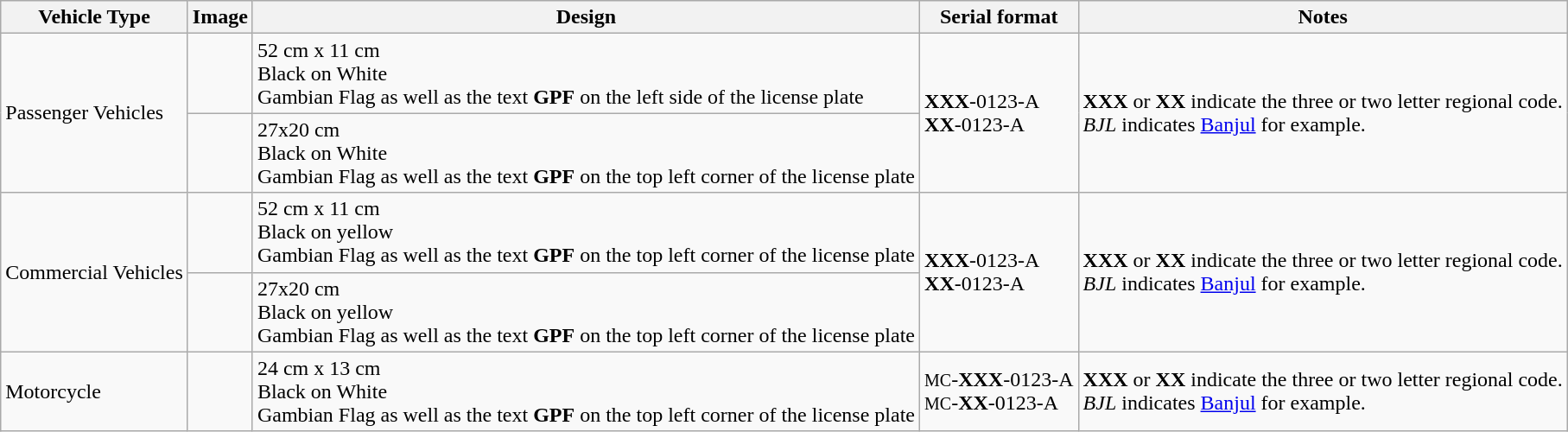<table class="wikitable">
<tr>
<th>Vehicle Type</th>
<th>Image</th>
<th>Design</th>
<th>Serial format</th>
<th>Notes</th>
</tr>
<tr>
<td rowspan="2">Passenger Vehicles</td>
<td><br></td>
<td>52 cm x 11 cm<br>Black on White<br>Gambian Flag as well as the text <strong>GPF</strong> on the left side of the license plate</td>
<td rowspan="2"><strong>XXX</strong>-0123-A<br><strong>XX</strong>-0123-A</td>
<td rowspan="2"><strong>XXX</strong> or <strong>XX</strong> indicate the three or two letter regional code.<br><em>BJL</em> indicates <a href='#'>Banjul</a> for example.</td>
</tr>
<tr>
<td><br></td>
<td>27x20 cm<br>Black on White<br>Gambian Flag as well as the text <strong>GPF</strong> on the top left corner of the license plate</td>
</tr>
<tr>
<td rowspan="2">Commercial Vehicles</td>
<td><br></td>
<td>52 cm x 11 cm<br>Black on yellow<br>Gambian Flag as well as the text <strong>GPF</strong> on the top left corner of the license plate</td>
<td rowspan="2"><strong>XXX</strong>-0123-A<br><strong>XX</strong>-0123-A</td>
<td rowspan="2"><strong>XXX</strong> or <strong>XX</strong> indicate the three or two letter regional code.<br><em>BJL</em> indicates <a href='#'>Banjul</a> for example.</td>
</tr>
<tr>
<td><br></td>
<td>27x20 cm<br>Black on yellow<br>Gambian Flag as well as the text <strong>GPF</strong> on the top left corner of the license plate</td>
</tr>
<tr>
<td>Motorcycle</td>
<td><br></td>
<td>24 cm x 13 cm<br>Black on White<br>Gambian Flag as well as the text <strong>GPF</strong> on the top left corner of the license plate</td>
<td><small>MC</small>-<strong>XXX</strong>-0123-A<br><small>MC</small>-<strong>XX</strong>-0123-A</td>
<td><strong>XXX</strong> or <strong>XX</strong> indicate the three or two letter regional code.<br><em>BJL</em> indicates <a href='#'>Banjul</a> for example.</td>
</tr>
</table>
